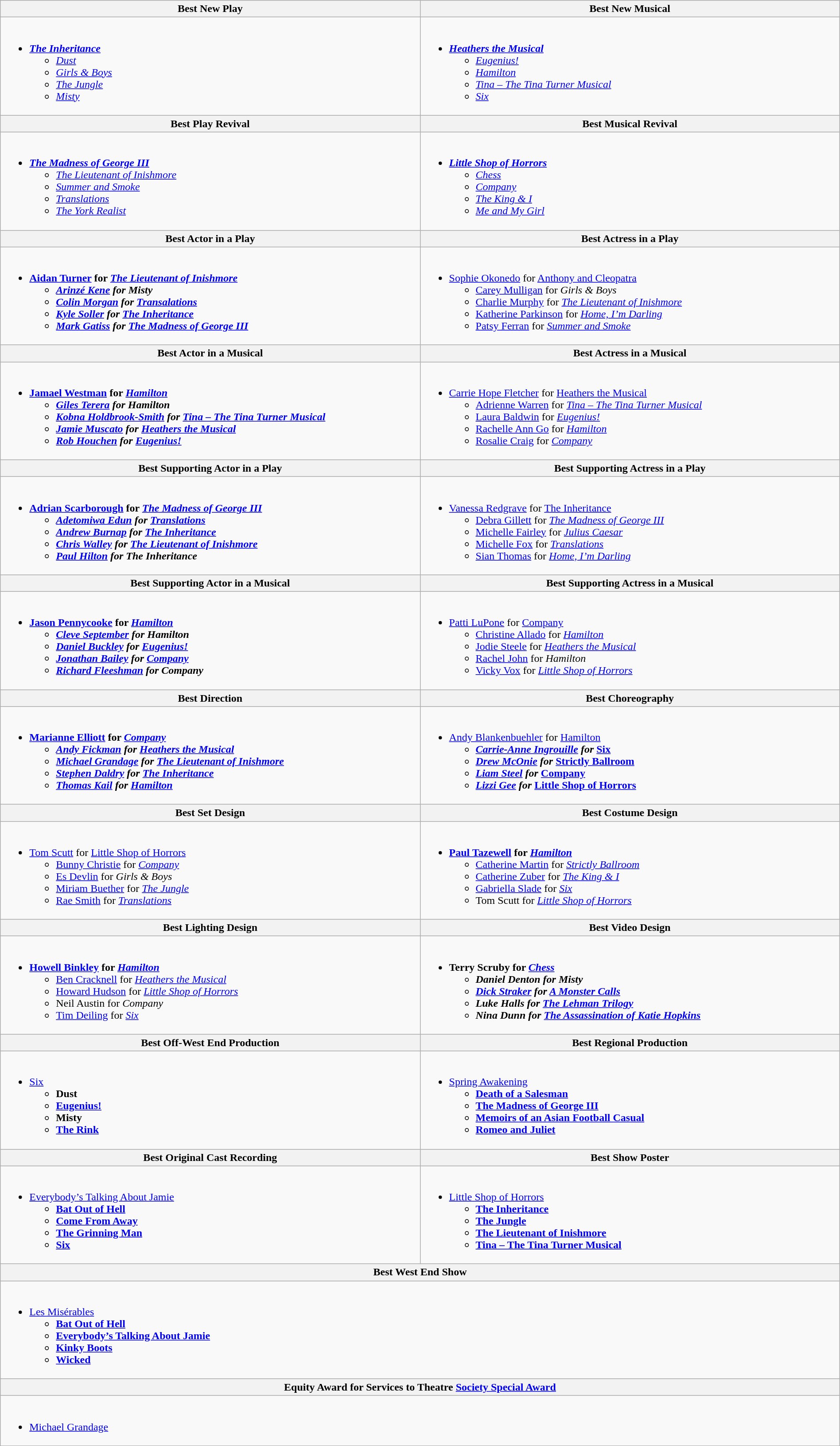<table class="wikitable" width="100%">
<tr>
<th width="50%">Best New Play</th>
<th width="50%">Best New Musical</th>
</tr>
<tr>
<td valign="top"><br><ul><li><em><a href='#'><strong>The Inheritance</strong></a></em><ul><li><em><a href='#'>Dust</a></em></li><li><em><a href='#'>Girls & Boys</a></em></li><li><em><a href='#'>The Jungle</a></em></li><li><em><a href='#'>Misty</a></em></li></ul></li></ul></td>
<td valign="top"><br><ul><li><em><a href='#'><strong>Heathers the Musical</strong></a></em><ul><li><em><a href='#'>Eugenius!</a></em></li><li><em><a href='#'>Hamilton</a></em></li><li><em><a href='#'>Tina – The Tina Turner Musical</a></em></li><li><em><a href='#'>Six</a></em></li></ul></li></ul></td>
</tr>
<tr>
<th width="50%">Best Play Revival</th>
<th width="50%">Best Musical Revival</th>
</tr>
<tr>
<td valign="top"><br><ul><li><strong><em><a href='#'>The Madness of George III</a></em></strong><ul><li><em><a href='#'>The Lieutenant of Inishmore</a></em></li><li><em><a href='#'>Summer and Smoke</a></em></li><li><em><a href='#'>Translations</a></em></li><li><em><a href='#'>The York Realist</a></em></li></ul></li></ul></td>
<td valign="top"><br><ul><li><em><a href='#'><strong>Little Shop of Horrors</strong></a></em><ul><li><em><a href='#'>Chess</a></em></li><li><em><a href='#'>Company</a></em></li><li><em><a href='#'>The King & I</a></em></li><li><em><a href='#'>Me and My Girl</a></em></li></ul></li></ul></td>
</tr>
<tr>
<th width="50%">Best Actor in a Play</th>
<th width="50%">Best Actress in a Play</th>
</tr>
<tr>
<td valign="top"><br><ul><li><strong><a href='#'>Aidan Turner</a> for <em><a href='#'>The Lieutenant of Inishmore</a><strong><em><ul><li><a href='#'>Arinzé Kene</a> for </em>Misty<em></li><li><a href='#'>Colin Morgan</a> for </em><a href='#'>Transalations</a><em></li><li><a href='#'>Kyle Soller</a> for </em><a href='#'>The Inheritance</a><em></li><li><a href='#'>Mark Gatiss</a> for </em><a href='#'>The Madness of George III</a><em></li></ul></li></ul></td>
<td valign="top"><br><ul><li></strong><a href='#'>Sophie Okonedo</a> for </em><a href='#'>Anthony and Cleopatra</a></em></strong><ul><li><a href='#'>Carey Mulligan</a> for <em>Girls & Boys</em></li><li><a href='#'>Charlie Murphy</a> for <em><a href='#'>The Lieutenant of Inishmore</a></em></li><li><a href='#'>Katherine Parkinson</a> for <em><a href='#'>Home, I’m Darling</a></em></li><li><a href='#'>Patsy Ferran</a> for <em><a href='#'>Summer and Smoke</a></em></li></ul></li></ul></td>
</tr>
<tr>
<th width="50%">Best Actor in a Musical</th>
<th width="50%">Best Actress in a Musical</th>
</tr>
<tr>
<td valign="top"><br><ul><li><strong><a href='#'>Jamael Westman</a> for <em><a href='#'>Hamilton</a><strong><em><ul><li><a href='#'>Giles Terera</a> for </em>Hamilton<em></li><li><a href='#'>Kobna Holdbrook-Smith</a> for </em><a href='#'>Tina – The Tina Turner Musical</a><em></li><li><a href='#'>Jamie Muscato</a> for </em><a href='#'>Heathers the Musical</a><em></li><li><a href='#'>Rob Houchen</a> for </em><a href='#'>Eugenius!</a><em></li></ul></li></ul></td>
<td valign="top"><br><ul><li></strong><a href='#'>Carrie Hope Fletcher</a> for </em><a href='#'>Heathers the Musical</a></em></strong><ul><li><a href='#'>Adrienne Warren</a> for <em><a href='#'>Tina – The Tina Turner Musical</a></em></li><li><a href='#'>Laura Baldwin</a> for <em><a href='#'>Eugenius!</a></em></li><li><a href='#'>Rachelle Ann Go</a> for <em><a href='#'>Hamilton</a></em></li><li><a href='#'>Rosalie Craig</a> for <em><a href='#'>Company</a></em></li></ul></li></ul></td>
</tr>
<tr>
<th>Best Supporting Actor in a Play</th>
<th>Best Supporting Actress in a Play</th>
</tr>
<tr>
<td valign="top"><br><ul><li><strong><a href='#'>Adrian Scarborough</a> for <em><a href='#'>The Madness of George III</a><strong><em><ul><li><a href='#'>Adetomiwa Edun</a> for </em><a href='#'>Translations</a><em></li><li><a href='#'>Andrew Burnap</a> for </em><a href='#'>The Inheritance</a><em></li><li><a href='#'>Chris Walley</a> for </em><a href='#'>The Lieutenant of Inishmore</a><em></li><li><a href='#'>Paul Hilton</a> for </em>The Inheritance<em></li></ul></li></ul></td>
<td valign="top"><br><ul><li></strong><a href='#'>Vanessa Redgrave</a> for </em><a href='#'>The Inheritance</a></em></strong><ul><li><a href='#'>Debra Gillett</a> for <em><a href='#'>The Madness of George III</a></em></li><li><a href='#'>Michelle Fairley</a> for <em><a href='#'>Julius Caesar</a></em></li><li><a href='#'>Michelle Fox</a> for <em><a href='#'>Translations</a></em></li><li><a href='#'>Sian Thomas</a> for <em><a href='#'>Home, I’m Darling</a></em></li></ul></li></ul></td>
</tr>
<tr>
<th>Best Supporting Actor in a Musical</th>
<th>Best Supporting Actress in a Musical</th>
</tr>
<tr>
<td valign="top"><br><ul><li><strong><a href='#'>Jason Pennycooke</a> for <em><a href='#'>Hamilton</a><strong><em><ul><li><a href='#'>Cleve September</a> for </em>Hamilton<em></li><li><a href='#'>Daniel Buckley</a> for </em><a href='#'>Eugenius!</a><em></li><li><a href='#'>Jonathan Bailey</a> for </em><a href='#'>Company</a><em></li><li><a href='#'>Richard Fleeshman</a> for </em>Company<em></li></ul></li></ul></td>
<td valign="top"><br><ul><li></strong><a href='#'>Patti LuPone</a> for </em><a href='#'>Company</a></em></strong><ul><li><a href='#'>Christine Allado</a> for <em><a href='#'>Hamilton</a></em></li><li><a href='#'>Jodie Steele</a> for <em><a href='#'>Heathers the Musical</a></em></li><li><a href='#'>Rachel John</a> for <em>Hamilton</em></li><li><a href='#'>Vicky Vox</a> for <em><a href='#'>Little Shop of Horrors</a></em></li></ul></li></ul></td>
</tr>
<tr>
<th>Best Direction</th>
<th>Best Choreography</th>
</tr>
<tr>
<td valign="top"><br><ul><li><strong><a href='#'>Marianne Elliott</a> for <em><a href='#'>Company</a><strong><em><ul><li><a href='#'>Andy Fickman</a> for </em><a href='#'>Heathers the Musical</a><em></li><li><a href='#'>Michael Grandage</a> for </em><a href='#'>The Lieutenant of Inishmore</a><em></li><li><a href='#'>Stephen Daldry</a> for </em><a href='#'>The Inheritance</a><em></li><li><a href='#'>Thomas Kail</a> for <a href='#'></em>Hamilton<em></a></li></ul></li></ul></td>
<td valign="top"><br><ul><li></strong><a href='#'>Andy Blankenbuehler</a> for <a href='#'></em>Hamilton<em></a><strong><ul><li><a href='#'>Carrie-Anne Ingrouille</a> for </em><a href='#'>Six</a><em></li><li><a href='#'>Drew McOnie</a> for </em><a href='#'>Strictly Ballroom</a><em></li><li><a href='#'>Liam Steel</a> for </em><a href='#'>Company</a><em></li><li><a href='#'>Lizzi Gee</a> for </em><a href='#'>Little Shop of Horrors</a><em></li></ul></li></ul></td>
</tr>
<tr>
<th>Best Set Design</th>
<th>Best Costume Design</th>
</tr>
<tr>
<td valign="top"><br><ul><li></strong><a href='#'>Tom Scutt</a> for </em><a href='#'>Little Shop of Horrors</a></em></strong><ul><li><a href='#'>Bunny Christie</a> for <em><a href='#'>Company</a></em></li><li><a href='#'>Es Devlin</a> for <em>Girls & Boys</em></li><li><a href='#'>Miriam Buether</a> for <em><a href='#'>The Jungle</a></em></li><li><a href='#'>Rae Smith</a> for <em><a href='#'>Translations</a></em></li></ul></li></ul></td>
<td valign="top"><br><ul><li><strong><a href='#'>Paul Tazewell</a> for <a href='#'><em>Hamilton</em></a></strong><ul><li><a href='#'>Catherine Martin</a> for <em><a href='#'>Strictly Ballroom</a></em></li><li><a href='#'>Catherine Zuber</a> for <em><a href='#'>The King & I</a></em></li><li><a href='#'>Gabriella Slade</a> for <em><a href='#'>Six</a></em></li><li>Tom Scutt for <em><a href='#'>Little Shop of Horrors</a></em></li></ul></li></ul></td>
</tr>
<tr>
<th>Best Lighting Design</th>
<th>Best Video Design</th>
</tr>
<tr>
<td valign="top"><br><ul><li><strong><a href='#'>Howell Binkley</a> for <a href='#'><em>Hamilton</em></a></strong><ul><li><a href='#'>Ben Cracknell</a> for <em><a href='#'>Heathers the Musical</a></em></li><li><a href='#'>Howard Hudson</a> for <em><a href='#'>Little Shop of Horrors</a></em></li><li>Neil Austin for <em>Company</em></li><li><a href='#'>Tim Deiling</a> for <em><a href='#'>Six</a></em></li></ul></li></ul></td>
<td valign="top"><br><ul><li><strong>Terry Scruby for <em><a href='#'>Chess</a><strong><em><ul><li>Daniel Denton for </em>Misty<em></li><li><a href='#'>Dick Straker</a> for </em><a href='#'>A Monster Calls</a><em></li><li>Luke Halls for </em><a href='#'>The Lehman Trilogy</a><em></li><li>Nina Dunn for </em><a href='#'>The Assassination of Katie Hopkins</a><em></li></ul></li></ul></td>
</tr>
<tr>
<th>Best Off-West End Production</th>
<th>Best Regional Production</th>
</tr>
<tr>
<td valign="top"><br><ul><li></em><a href='#'></strong>Six<strong></a><em><ul><li></em>Dust<em></li><li></em><a href='#'>Eugenius!</a><em></li><li></em>Misty<em></li><li></em><a href='#'>The Rink</a><em></li></ul></li></ul></td>
<td valign="top"><br><ul><li></em><a href='#'></strong>Spring Awakening<strong></a><em><ul><li></em><a href='#'>Death of a Salesman</a><em></li><li></em><a href='#'>The Madness of George III</a><em></li><li></em><a href='#'>Memoirs of an Asian Football Casual</a><em></li><li></em><a href='#'>Romeo and Juliet</a><em></li></ul></li></ul></td>
</tr>
<tr>
<th>Best Original Cast Recording</th>
<th>Best Show Poster</th>
</tr>
<tr>
<td valign="top"><br><ul><li></em></strong><a href='#'>Everybody’s Talking About Jamie</a><strong><em><ul><li></em><a href='#'>Bat Out of Hell</a><em></li><li></em><a href='#'>Come From Away</a><em></li><li></em><a href='#'>The Grinning Man</a><em></li><li></em><a href='#'>Six</a><em></li></ul></li></ul></td>
<td valign="top"><br><ul><li></em><a href='#'></strong>Little Shop of Horrors<strong></a><em><ul><li></em><a href='#'>The Inheritance</a><em></li><li></em><a href='#'>The Jungle</a><em></li><li></em><a href='#'>The Lieutenant of Inishmore</a><em></li><li></em><a href='#'>Tina – The Tina Turner Musical</a><em></li></ul></li></ul></td>
</tr>
<tr>
<th colspan="2">Best West End Show</th>
</tr>
<tr>
<td colspan="2" valign="top"><br><ul><li></em><a href='#'></strong>Les Misérables<strong></a><em><ul><li></em><a href='#'>Bat Out of Hell</a><em></li><li></em><a href='#'>Everybody’s Talking About Jamie</a><em></li><li></em><a href='#'>Kinky Boots</a><em></li><li></em><a href='#'>Wicked</a><em></li></ul></li></ul></td>
</tr>
<tr>
<th colspan="2">Equity Award for Services to Theatre <a href='#'>Society Special Award</a></th>
</tr>
<tr>
<td colspan="2"><br><ul><li></strong><a href='#'>Michael Grandage</a><strong></li></ul></td>
</tr>
</table>
